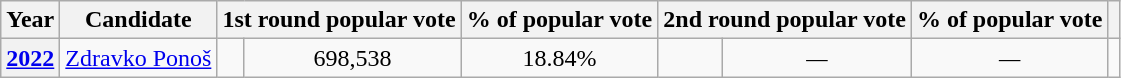<table class="wikitable" style="text-align:center">
<tr>
<th>Year</th>
<th>Candidate</th>
<th colspan="2">1st round popular vote</th>
<th>% of popular vote</th>
<th colspan="2">2nd round popular vote</th>
<th>% of popular vote</th>
<th></th>
</tr>
<tr>
<th><a href='#'>2022</a></th>
<td><a href='#'>Zdravko Ponoš</a></td>
<td></td>
<td>698,538</td>
<td>18.84%</td>
<td></td>
<td><em>—</em></td>
<td><em>—</em></td>
<td></td>
</tr>
</table>
